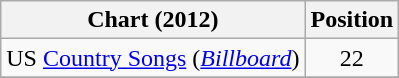<table class="wikitable sortable">
<tr>
<th scope="col">Chart (2012)</th>
<th scope="col">Position</th>
</tr>
<tr>
<td>US <a href='#'>Country Songs</a> (<em><a href='#'>Billboard</a></em>)</td>
<td align="center">22</td>
</tr>
<tr>
</tr>
</table>
